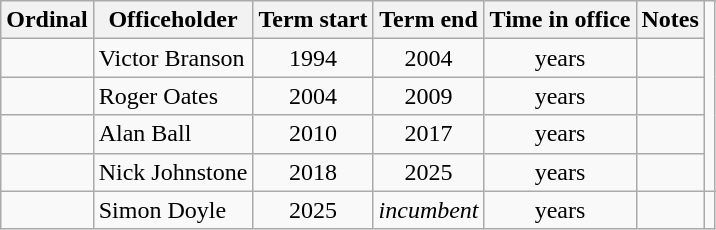<table class="wikitable sortable">
<tr>
<th>Ordinal</th>
<th>Officeholder</th>
<th>Term start</th>
<th>Term end</th>
<th>Time in office</th>
<th>Notes</th>
</tr>
<tr>
<td align=center></td>
<td>Victor Branson</td>
<td align=center>1994</td>
<td align=center>2004</td>
<td align=center> years</td>
<td></td>
</tr>
<tr>
<td align=center></td>
<td>Roger Oates</td>
<td align=center>2004</td>
<td align=center>2009</td>
<td align=center> years</td>
<td></td>
</tr>
<tr>
<td align=center></td>
<td>Alan Ball</td>
<td align=center>2010</td>
<td align=center>2017</td>
<td align=center> years</td>
<td></td>
</tr>
<tr>
<td align=center></td>
<td>Nick Johnstone</td>
<td align=center>2018</td>
<td align=center>2025</td>
<td align=center> years</td>
<td></td>
</tr>
<tr>
<td align=center></td>
<td>Simon Doyle</td>
<td align=center>2025</td>
<td align=center><em>incumbent</em></td>
<td align=center> years</td>
<td></td>
<td></td>
</tr>
</table>
